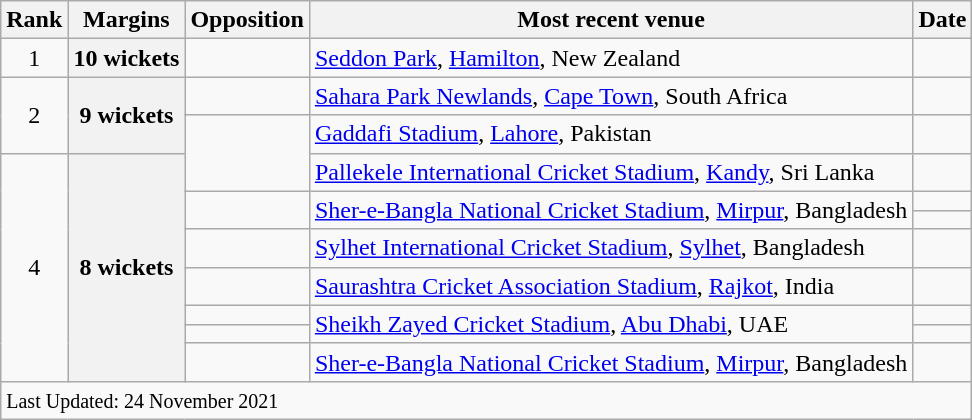<table class="wikitable plainrowheaders sortable">
<tr>
<th scope=col>Rank</th>
<th scope=col>Margins</th>
<th scope=col>Opposition</th>
<th scope=col>Most recent venue</th>
<th scope=col>Date</th>
</tr>
<tr>
<td align=center>1</td>
<th scope=row style=text-align:center>10 wickets</th>
<td></td>
<td><a href='#'>Seddon Park</a>, <a href='#'>Hamilton</a>, New Zealand</td>
<td></td>
</tr>
<tr>
<td align=center rowspan=2>2</td>
<th scope=row style=text-align:center rowspan=2>9 wickets</th>
<td></td>
<td><a href='#'>Sahara Park Newlands</a>, <a href='#'>Cape Town</a>, South Africa</td>
<td> </td>
</tr>
<tr>
<td rowspan=2></td>
<td><a href='#'>Gaddafi Stadium</a>, <a href='#'>Lahore</a>, Pakistan</td>
<td></td>
</tr>
<tr>
<td align=center rowspan=8>4</td>
<th scope=row style=text-align:center rowspan=8>8 wickets</th>
<td><a href='#'>Pallekele International Cricket Stadium</a>, <a href='#'>Kandy</a>, Sri Lanka</td>
<td> </td>
</tr>
<tr>
<td rowspan=2></td>
<td rowspan=2><a href='#'>Sher-e-Bangla National Cricket Stadium</a>, <a href='#'>Mirpur</a>, Bangladesh</td>
<td> </td>
</tr>
<tr>
<td></td>
</tr>
<tr>
<td></td>
<td><a href='#'>Sylhet International Cricket Stadium</a>, <a href='#'>Sylhet</a>, Bangladesh</td>
<td></td>
</tr>
<tr>
<td></td>
<td><a href='#'>Saurashtra Cricket Association Stadium</a>, <a href='#'>Rajkot</a>, India</td>
<td></td>
</tr>
<tr>
<td></td>
<td rowspan=2><a href='#'>Sheikh Zayed Cricket Stadium</a>, <a href='#'>Abu Dhabi</a>, UAE</td>
<td> </td>
</tr>
<tr>
<td></td>
<td> </td>
</tr>
<tr>
<td></td>
<td><a href='#'>Sher-e-Bangla National Cricket Stadium</a>, <a href='#'>Mirpur</a>, Bangladesh</td>
<td></td>
</tr>
<tr class=sortbottom>
<td colspan=5><small>Last Updated: 24 November 2021</small></td>
</tr>
</table>
